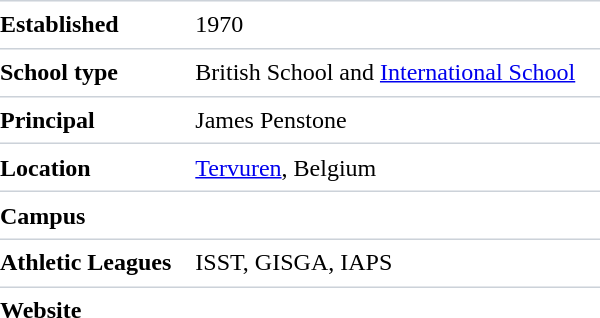<table style="background: transparent; text-align: left; table-layout: auto; border-collapse: collapse; padding: 0; font-size: 100%;" cellspacing="0" cellpadding="0">
<tr ---->
<th style="border-top: solid 1px #ccd2d9; padding: 0.4em 1em 0.4em 0; vertical-align: top; text-align: left;">Established</th>
<td style="border-top: solid 1px #ccd2d9; padding: 0.4em 1em 0.4em 0; vertical-align: top">1970</td>
</tr>
<tr ---->
<th style="border-top: solid 1px #ccd2d9; padding: 0.4em 1em 0.4em 0; vertical-align: top; text-align: left;">School type</th>
<td style="border-top: solid 1px #ccd2d9; padding: 0.4em 1em 0.4em 0; vertical-align: top">British School and <a href='#'>International School</a></td>
</tr>
<tr ---->
<th style="border-top: solid 1px #ccd2d9; padding: 0.4em 1em 0.4em 0; vertical-align: top; text-align: left;">Principal</th>
<td style="border-top: solid 1px #ccd2d9; padding: 0.4em 1em 0.4em 0; vertical-align: top">James Penstone</td>
</tr>
<tr ---->
<th style="border-top: solid 1px #ccd2d9; padding: 0.4em 1em 0.4em 0; vertical-align: top; text-align: left;">Location</th>
<td style="border-top: solid 1px #ccd2d9; padding: 0.4em 1em 0.4em 0; vertical-align: top"><a href='#'>Tervuren</a>, Belgium</td>
</tr>
<tr ---->
<th style="border-top: solid 1px #ccd2d9; padding: 0.4em 1em 0.4em 0; vertical-align: top; text-align: left;">Campus</th>
<td style="border-top: solid 1px #ccd2d9; padding: 0.4em 1em 0.4em 0; vertical-align: top"></td>
</tr>
<tr ---->
<th style="border-top: solid 1px #ccd2d9; padding: 0.4em 1em 0.4em 0; vertical-align: top; text-align: left;">Athletic Leagues</th>
<td style="border-top: solid 1px #ccd2d9; padding: 0.4em 1em 0.4em 0; vertical-align: top">ISST, GISGA, IAPS</td>
</tr>
<tr ---->
<th style="border-top: solid 1px #ccd2d9; padding: 0.4em 1em 0.4em 0; vertical-align: top; text-align: left;">Website</th>
<td style="border-top: solid 1px #ccd2d9; padding: 0.4em 1em 0.4em 0; vertical-align: top"></td>
</tr>
</table>
